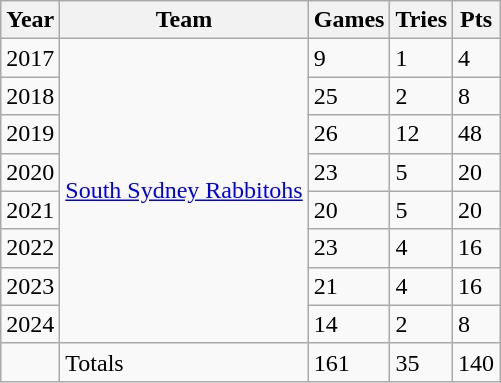<table class="wikitable">
<tr>
<th>Year</th>
<th>Team</th>
<th>Games</th>
<th>Tries</th>
<th>Pts</th>
</tr>
<tr>
<td>2017</td>
<td rowspan="8"> <a href='#'>South Sydney Rabbitohs</a></td>
<td>9</td>
<td>1</td>
<td>4</td>
</tr>
<tr>
<td>2018</td>
<td>25</td>
<td>2</td>
<td>8</td>
</tr>
<tr>
<td>2019</td>
<td>26</td>
<td>12</td>
<td>48</td>
</tr>
<tr>
<td>2020</td>
<td>23</td>
<td>5</td>
<td>20</td>
</tr>
<tr>
<td>2021</td>
<td>20</td>
<td>5</td>
<td>20</td>
</tr>
<tr>
<td>2022</td>
<td>23</td>
<td>4</td>
<td>16</td>
</tr>
<tr>
<td>2023</td>
<td>21</td>
<td>4</td>
<td>16</td>
</tr>
<tr>
<td>2024</td>
<td>14</td>
<td>2</td>
<td>8</td>
</tr>
<tr>
<td></td>
<td>Totals</td>
<td>161</td>
<td>35</td>
<td>140</td>
</tr>
</table>
